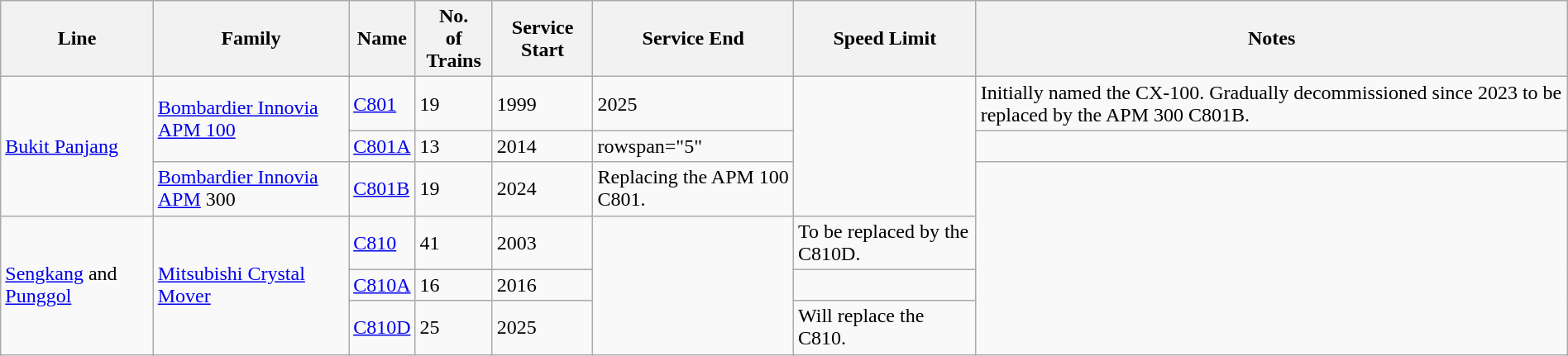<table class="wikitable" style="margin:auto;font-align:center;">
<tr>
<th>Line</th>
<th>Family</th>
<th>Name</th>
<th>No.<br>of Trains</th>
<th>Service Start</th>
<th>Service End</th>
<th>Speed Limit</th>
<th>Notes</th>
</tr>
<tr>
<td rowspan="3"><a href='#'>Bukit Panjang</a></td>
<td rowspan="2"><a href='#'>Bombardier Innovia APM 100</a></td>
<td><a href='#'>C801</a></td>
<td>19</td>
<td>1999</td>
<td>2025</td>
<td rowspan="3"></td>
<td>Initially named the CX-100. Gradually decommissioned since 2023 to be replaced by the APM 300 C801B.</td>
</tr>
<tr>
<td><a href='#'>C801A</a></td>
<td>13</td>
<td>2014</td>
<td>rowspan="5" </td>
<td></td>
</tr>
<tr>
<td><a href='#'>Bombardier Innovia APM</a> 300</td>
<td><a href='#'>C801B</a></td>
<td>19</td>
<td>2024</td>
<td>Replacing the APM 100 C801.</td>
</tr>
<tr>
<td rowspan="3"><a href='#'>Sengkang</a> and <a href='#'>Punggol</a></td>
<td rowspan="3"><a href='#'>Mitsubishi Crystal Mover</a></td>
<td><a href='#'>C810</a></td>
<td>41</td>
<td>2003</td>
<td rowspan="3"></td>
<td>To be replaced by the C810D.</td>
</tr>
<tr>
<td><a href='#'>C810A</a></td>
<td>16</td>
<td>2016</td>
<td></td>
</tr>
<tr>
<td><a href='#'>C810D</a></td>
<td>25</td>
<td>2025</td>
<td>Will replace the C810.</td>
</tr>
</table>
